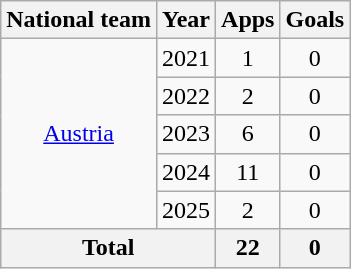<table class="wikitable" style="text-align:center">
<tr>
<th>National team</th>
<th>Year</th>
<th>Apps</th>
<th>Goals</th>
</tr>
<tr>
<td rowspan="5"><a href='#'>Austria</a></td>
<td>2021</td>
<td>1</td>
<td>0</td>
</tr>
<tr>
<td>2022</td>
<td>2</td>
<td>0</td>
</tr>
<tr>
<td>2023</td>
<td>6</td>
<td>0</td>
</tr>
<tr>
<td>2024</td>
<td>11</td>
<td>0</td>
</tr>
<tr>
<td>2025</td>
<td>2</td>
<td>0</td>
</tr>
<tr>
<th colspan="2">Total</th>
<th>22</th>
<th>0</th>
</tr>
</table>
